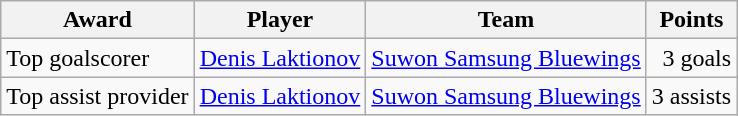<table class="wikitable">
<tr>
<th>Award</th>
<th>Player</th>
<th>Team</th>
<th>Points</th>
</tr>
<tr>
<td>Top goalscorer</td>
<td> <a href='#'>Denis Laktionov</a></td>
<td><a href='#'>Suwon Samsung Bluewings</a></td>
<td align="right">3 goals</td>
</tr>
<tr>
<td>Top assist provider</td>
<td> <a href='#'>Denis Laktionov</a></td>
<td><a href='#'>Suwon Samsung Bluewings</a></td>
<td rowspan="2" align="right">3 assists</td>
</tr>
</table>
